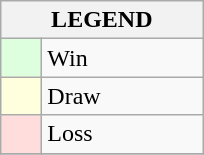<table class="wikitable" border="1">
<tr>
<th colspan="2">LEGEND</th>
</tr>
<tr>
<td style="background:#ddffdd;" width=20> </td>
<td width=100>Win</td>
</tr>
<tr>
<td style="background:#ffffdd"  width=20> </td>
<td width=100>Draw</td>
</tr>
<tr>
<td style="background:#ffdddd;" width=20> </td>
<td width=100>Loss</td>
</tr>
<tr>
</tr>
</table>
